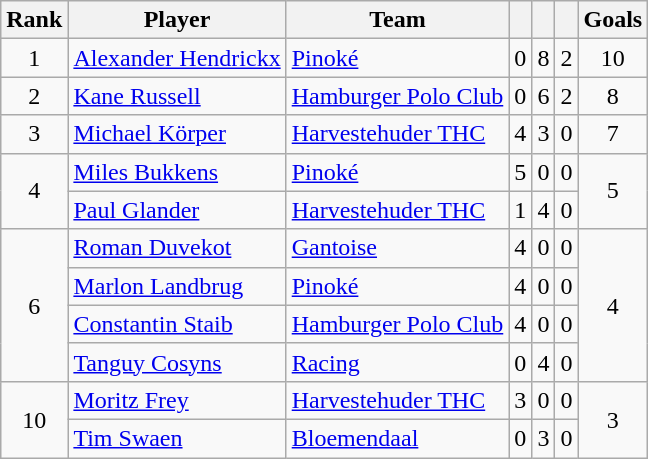<table class="wikitable" style="text-align: center;">
<tr>
<th>Rank</th>
<th>Player</th>
<th>Team</th>
<th></th>
<th></th>
<th></th>
<th>Goals</th>
</tr>
<tr>
<td>1</td>
<td style="text-align: left;"> <a href='#'>Alexander Hendrickx</a></td>
<td style="text-align: left;"> <a href='#'>Pinoké</a></td>
<td>0</td>
<td>8</td>
<td>2</td>
<td>10</td>
</tr>
<tr>
<td>2</td>
<td style="text-align: left;"> <a href='#'>Kane Russell</a></td>
<td style="text-align: left;"> <a href='#'>Hamburger Polo Club</a></td>
<td>0</td>
<td>6</td>
<td>2</td>
<td>8</td>
</tr>
<tr>
<td>3</td>
<td style="text-align: left;"> <a href='#'>Michael Körper</a></td>
<td style="text-align: left;"> <a href='#'>Harvestehuder THC</a></td>
<td>4</td>
<td>3</td>
<td>0</td>
<td>7</td>
</tr>
<tr>
<td rowspan="2">4</td>
<td style="text-align: left;"> <a href='#'>Miles Bukkens</a></td>
<td style="text-align: left;"> <a href='#'>Pinoké</a></td>
<td>5</td>
<td>0</td>
<td>0</td>
<td rowspan="2">5</td>
</tr>
<tr>
<td style="text-align: left;"> <a href='#'>Paul Glander</a></td>
<td style="text-align: left;"> <a href='#'>Harvestehuder THC</a></td>
<td>1</td>
<td>4</td>
<td>0</td>
</tr>
<tr>
<td rowspan="4">6</td>
<td style="text-align: left;"> <a href='#'>Roman Duvekot</a></td>
<td style="text-align: left;"> <a href='#'>Gantoise</a></td>
<td>4</td>
<td>0</td>
<td>0</td>
<td rowspan="4">4</td>
</tr>
<tr>
<td style="text-align: left;"> <a href='#'>Marlon Landbrug</a></td>
<td style="text-align: left;"> <a href='#'>Pinoké</a></td>
<td>4</td>
<td>0</td>
<td>0</td>
</tr>
<tr>
<td style="text-align: left;"> <a href='#'>Constantin Staib</a></td>
<td style="text-align: left;"> <a href='#'>Hamburger Polo Club</a></td>
<td>4</td>
<td>0</td>
<td>0</td>
</tr>
<tr>
<td style="text-align: left;"> <a href='#'>Tanguy Cosyns</a></td>
<td style="text-align: left;"> <a href='#'>Racing</a></td>
<td>0</td>
<td>4</td>
<td>0</td>
</tr>
<tr>
<td rowspan="2">10</td>
<td style="text-align: left;"> <a href='#'>Moritz Frey</a></td>
<td style="text-align: left;"> <a href='#'>Harvestehuder THC</a></td>
<td>3</td>
<td>0</td>
<td>0</td>
<td rowspan="2">3</td>
</tr>
<tr>
<td style="text-align: left;"> <a href='#'>Tim Swaen</a></td>
<td style="text-align: left;"> <a href='#'>Bloemendaal</a></td>
<td>0</td>
<td>3</td>
<td>0</td>
</tr>
</table>
